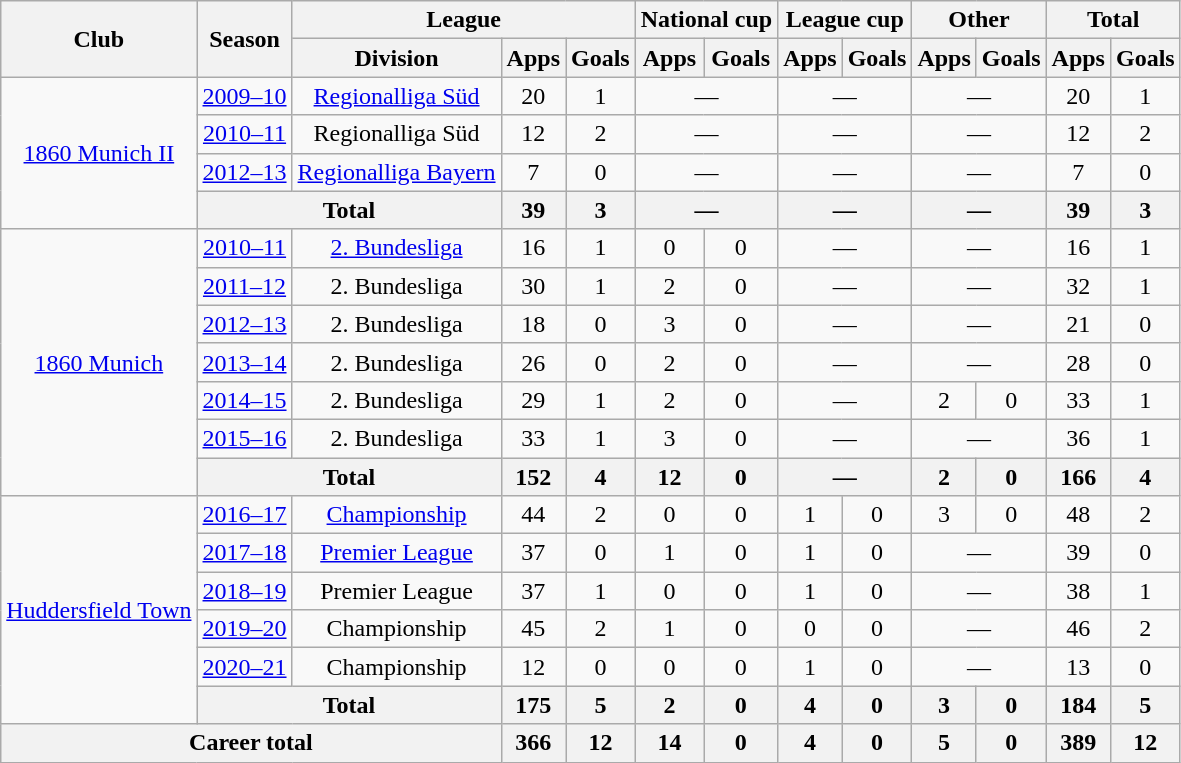<table class="wikitable" style="text-align:center">
<tr>
<th rowspan="2">Club</th>
<th rowspan="2">Season</th>
<th colspan="3">League</th>
<th colspan="2">National cup</th>
<th colspan="2">League cup</th>
<th colspan="2">Other</th>
<th colspan="2">Total</th>
</tr>
<tr>
<th>Division</th>
<th>Apps</th>
<th>Goals</th>
<th>Apps</th>
<th>Goals</th>
<th>Apps</th>
<th>Goals</th>
<th>Apps</th>
<th>Goals</th>
<th>Apps</th>
<th>Goals</th>
</tr>
<tr>
<td rowspan="4"><a href='#'>1860 Munich II</a></td>
<td><a href='#'>2009–10</a></td>
<td><a href='#'>Regionalliga Süd</a></td>
<td>20</td>
<td>1</td>
<td colspan="2">—</td>
<td colspan="2">—</td>
<td colspan="2">—</td>
<td>20</td>
<td>1</td>
</tr>
<tr>
<td><a href='#'>2010–11</a></td>
<td>Regionalliga Süd</td>
<td>12</td>
<td>2</td>
<td colspan="2">—</td>
<td colspan="2">—</td>
<td colspan="2">—</td>
<td>12</td>
<td>2</td>
</tr>
<tr>
<td><a href='#'>2012–13</a></td>
<td><a href='#'>Regionalliga Bayern</a></td>
<td>7</td>
<td>0</td>
<td colspan="2">—</td>
<td colspan="2">—</td>
<td colspan="2">—</td>
<td>7</td>
<td>0</td>
</tr>
<tr>
<th colspan="2">Total</th>
<th>39</th>
<th>3</th>
<th colspan="2">—</th>
<th colspan="2">—</th>
<th colspan="2">—</th>
<th>39</th>
<th>3</th>
</tr>
<tr>
<td rowspan="7"><a href='#'>1860 Munich</a></td>
<td><a href='#'>2010–11</a></td>
<td><a href='#'>2. Bundesliga</a></td>
<td>16</td>
<td>1</td>
<td>0</td>
<td>0</td>
<td colspan="2">—</td>
<td colspan="2">—</td>
<td>16</td>
<td>1</td>
</tr>
<tr>
<td><a href='#'>2011–12</a></td>
<td>2. Bundesliga</td>
<td>30</td>
<td>1</td>
<td>2</td>
<td>0</td>
<td colspan="2">—</td>
<td colspan="2">—</td>
<td>32</td>
<td>1</td>
</tr>
<tr>
<td><a href='#'>2012–13</a></td>
<td>2. Bundesliga</td>
<td>18</td>
<td>0</td>
<td>3</td>
<td>0</td>
<td colspan="2">—</td>
<td colspan="2">—</td>
<td>21</td>
<td>0</td>
</tr>
<tr>
<td><a href='#'>2013–14</a></td>
<td>2. Bundesliga</td>
<td>26</td>
<td>0</td>
<td>2</td>
<td>0</td>
<td colspan="2">—</td>
<td colspan="2">—</td>
<td>28</td>
<td>0</td>
</tr>
<tr>
<td><a href='#'>2014–15</a></td>
<td>2. Bundesliga</td>
<td>29</td>
<td>1</td>
<td>2</td>
<td>0</td>
<td colspan="2">—</td>
<td>2</td>
<td>0</td>
<td>33</td>
<td>1</td>
</tr>
<tr>
<td><a href='#'>2015–16</a></td>
<td>2. Bundesliga</td>
<td>33</td>
<td>1</td>
<td>3</td>
<td>0</td>
<td colspan="2">—</td>
<td colspan="2">—</td>
<td>36</td>
<td>1</td>
</tr>
<tr>
<th colspan="2">Total</th>
<th>152</th>
<th>4</th>
<th>12</th>
<th>0</th>
<th colspan="2">—</th>
<th>2</th>
<th>0</th>
<th>166</th>
<th>4</th>
</tr>
<tr>
<td rowspan="6"><a href='#'>Huddersfield Town</a></td>
<td><a href='#'>2016–17</a></td>
<td><a href='#'>Championship</a></td>
<td>44</td>
<td>2</td>
<td>0</td>
<td>0</td>
<td>1</td>
<td>0</td>
<td>3</td>
<td>0</td>
<td>48</td>
<td>2</td>
</tr>
<tr>
<td><a href='#'>2017–18</a></td>
<td><a href='#'>Premier League</a></td>
<td>37</td>
<td>0</td>
<td>1</td>
<td>0</td>
<td>1</td>
<td>0</td>
<td colspan="2">—</td>
<td>39</td>
<td>0</td>
</tr>
<tr>
<td><a href='#'>2018–19</a></td>
<td>Premier League</td>
<td>37</td>
<td>1</td>
<td>0</td>
<td>0</td>
<td>1</td>
<td>0</td>
<td colspan="2">—</td>
<td>38</td>
<td>1</td>
</tr>
<tr>
<td><a href='#'>2019–20</a></td>
<td>Championship</td>
<td>45</td>
<td>2</td>
<td>1</td>
<td>0</td>
<td>0</td>
<td>0</td>
<td colspan="2">—</td>
<td>46</td>
<td>2</td>
</tr>
<tr>
<td><a href='#'>2020–21</a></td>
<td>Championship</td>
<td>12</td>
<td>0</td>
<td>0</td>
<td>0</td>
<td>1</td>
<td>0</td>
<td colspan="2">—</td>
<td>13</td>
<td>0</td>
</tr>
<tr>
<th colspan="2">Total</th>
<th>175</th>
<th>5</th>
<th>2</th>
<th>0</th>
<th>4</th>
<th>0</th>
<th>3</th>
<th>0</th>
<th>184</th>
<th>5</th>
</tr>
<tr>
<th colspan="3">Career total</th>
<th>366</th>
<th>12</th>
<th>14</th>
<th>0</th>
<th>4</th>
<th>0</th>
<th>5</th>
<th>0</th>
<th>389</th>
<th>12</th>
</tr>
</table>
